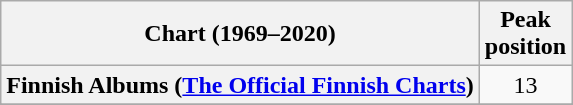<table class="wikitable sortable plainrowheaders" style="text-align:center">
<tr>
<th scope="col">Chart (1969–2020)</th>
<th scope="col">Peak<br>position</th>
</tr>
<tr>
<th scope="row">Finnish Albums (<a href='#'>The Official Finnish Charts</a>)</th>
<td align="center">13</td>
</tr>
<tr>
</tr>
<tr>
</tr>
<tr>
</tr>
<tr>
</tr>
</table>
